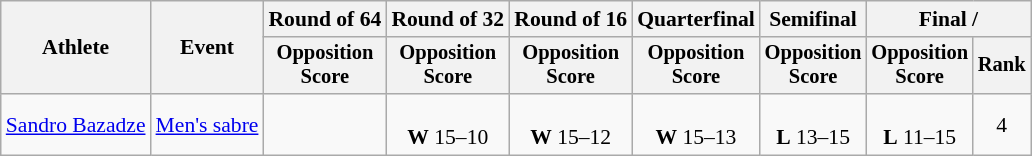<table class="wikitable" style="font-size:90%">
<tr>
<th rowspan="2">Athlete</th>
<th rowspan="2">Event</th>
<th>Round of 64</th>
<th>Round of 32</th>
<th>Round of 16</th>
<th>Quarterfinal</th>
<th>Semifinal</th>
<th colspan=2>Final / </th>
</tr>
<tr style="font-size:95%">
<th>Opposition <br> Score</th>
<th>Opposition <br> Score</th>
<th>Opposition <br> Score</th>
<th>Opposition <br> Score</th>
<th>Opposition <br> Score</th>
<th>Opposition <br> Score</th>
<th>Rank</th>
</tr>
<tr align=center>
<td align=left><a href='#'>Sandro Bazadze</a></td>
<td align=left><a href='#'>Men's sabre</a></td>
<td></td>
<td><br><strong>W</strong> 15–10</td>
<td><br><strong>W</strong> 15–12</td>
<td><br><strong>W</strong> 15–13</td>
<td><br><strong>L</strong> 13–15</td>
<td><br><strong>L</strong> 11–15</td>
<td>4</td>
</tr>
</table>
